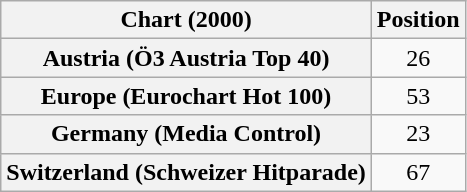<table class="wikitable sortable plainrowheaders" style="text-align:center">
<tr>
<th scope="col">Chart (2000)</th>
<th scope="col">Position</th>
</tr>
<tr>
<th scope="row">Austria (Ö3 Austria Top 40)</th>
<td>26</td>
</tr>
<tr>
<th scope="row">Europe (Eurochart Hot 100)</th>
<td>53</td>
</tr>
<tr>
<th scope="row">Germany (Media Control)</th>
<td>23</td>
</tr>
<tr>
<th scope="row">Switzerland (Schweizer Hitparade)</th>
<td>67</td>
</tr>
</table>
